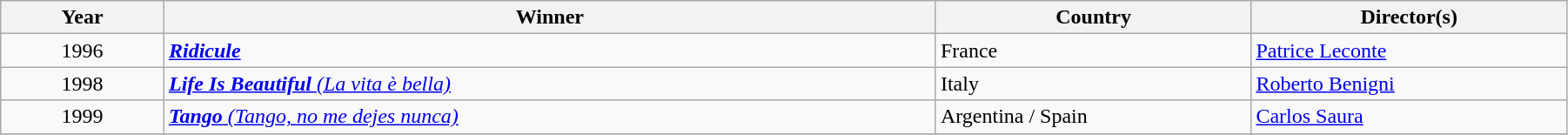<table class="wikitable" width="95%" cellpadding="5">
<tr>
<th width="100"><strong>Year</strong></th>
<th width="500"><strong>Winner</strong></th>
<th width="200"><strong>Country</strong></th>
<th width="200"><strong>Director(s)</strong></th>
</tr>
<tr>
<td style="text-align:center;">1996</td>
<td><strong><em><a href='#'>Ridicule</a></em></strong></td>
<td>France</td>
<td><a href='#'>Patrice Leconte</a></td>
</tr>
<tr>
<td style="text-align:center;">1998</td>
<td><em><a href='#'><strong>Life Is Beautiful</strong> (La vita è bella)</a></em></td>
<td>Italy</td>
<td><a href='#'>Roberto Benigni</a></td>
</tr>
<tr>
<td style="text-align:center;">1999</td>
<td><em><a href='#'><strong>Tango</strong> (Tango, no me dejes nunca)</a></em></td>
<td>Argentina / Spain</td>
<td><a href='#'>Carlos Saura</a></td>
</tr>
<tr>
</tr>
</table>
